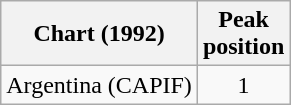<table class="wikitable">
<tr>
<th align="left">Chart (1992)</th>
<th align="left">Peak<br>position</th>
</tr>
<tr>
<td>Argentina (CAPIF)</td>
<td align="center">1</td>
</tr>
</table>
